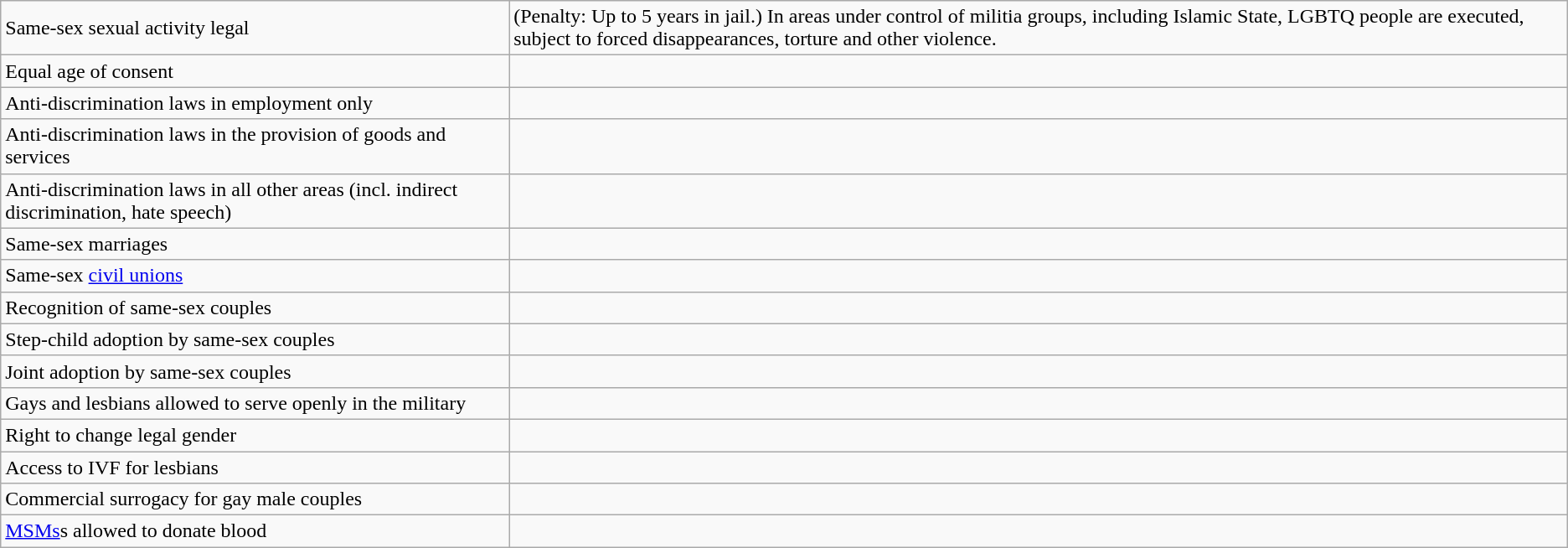<table class="wikitable">
<tr>
<td>Same-sex sexual activity legal</td>
<td> (Penalty: Up to 5 years in jail.) In areas under control of militia groups, including Islamic State, LGBTQ people are executed, subject to forced disappearances, torture and other violence.</td>
</tr>
<tr>
<td>Equal age of consent</td>
<td></td>
</tr>
<tr>
<td>Anti-discrimination laws in employment only</td>
<td></td>
</tr>
<tr>
<td>Anti-discrimination laws in the provision of goods and services</td>
<td></td>
</tr>
<tr>
<td>Anti-discrimination laws in all other areas (incl. indirect discrimination, hate speech)</td>
<td></td>
</tr>
<tr>
<td>Same-sex marriages</td>
<td></td>
</tr>
<tr>
<td>Same-sex <a href='#'>civil unions</a></td>
<td></td>
</tr>
<tr>
<td>Recognition of same-sex couples</td>
<td></td>
</tr>
<tr>
<td>Step-child adoption by same-sex couples</td>
<td></td>
</tr>
<tr>
<td>Joint adoption by same-sex couples</td>
<td></td>
</tr>
<tr>
<td>Gays and lesbians allowed to serve openly in the military</td>
<td></td>
</tr>
<tr>
<td>Right to change legal gender</td>
<td></td>
</tr>
<tr>
<td>Access to IVF for lesbians</td>
<td></td>
</tr>
<tr>
<td>Commercial surrogacy for gay male couples</td>
<td></td>
</tr>
<tr>
<td><a href='#'>MSMs</a>s allowed to donate blood</td>
<td></td>
</tr>
</table>
